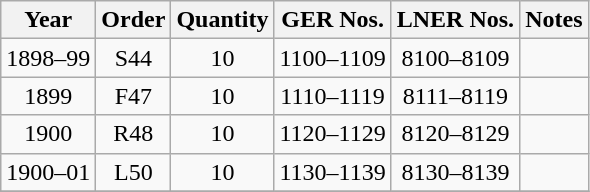<table class=wikitable style=text-align:center>
<tr>
<th>Year</th>
<th>Order</th>
<th>Quantity</th>
<th>GER Nos.</th>
<th>LNER Nos.</th>
<th>Notes</th>
</tr>
<tr>
<td>1898–99</td>
<td>S44</td>
<td>10</td>
<td>1100–1109</td>
<td>8100–8109</td>
<td></td>
</tr>
<tr>
<td>1899</td>
<td>F47</td>
<td>10</td>
<td>1110–1119</td>
<td>8111–8119</td>
<td></td>
</tr>
<tr>
<td>1900</td>
<td>R48</td>
<td>10</td>
<td>1120–1129</td>
<td>8120–8129</td>
<td></td>
</tr>
<tr>
<td>1900–01</td>
<td>L50</td>
<td>10</td>
<td>1130–1139</td>
<td>8130–8139</td>
<td></td>
</tr>
<tr>
</tr>
</table>
